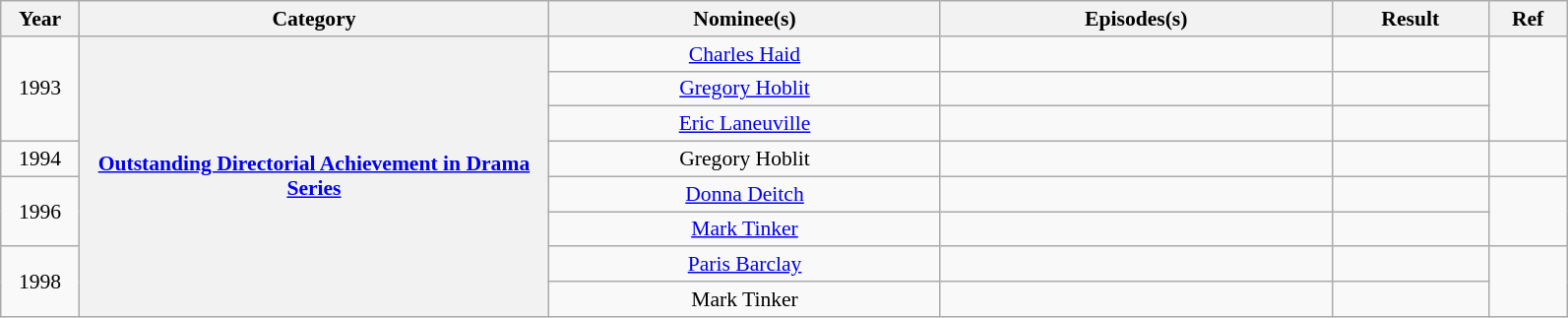<table class="wikitable plainrowheaders" style="font-size: 90%; text-align:center" width=84%>
<tr>
<th scope="col" width="5%">Year</th>
<th scope="col" width="30%">Category</th>
<th scope="col" width="25%">Nominee(s)</th>
<th scope="col" width="25%">Episodes(s)</th>
<th scope="col" width="10%">Result</th>
<th scope="col" width="5%">Ref</th>
</tr>
<tr>
<td rowspan="3">1993</td>
<th scope="row" style="text-align:center" rowspan="8"><a href='#'>Outstanding Directorial Achievement in Drama Series</a></th>
<td><a href='#'>Charles Haid</a></td>
<td></td>
<td></td>
<td rowspan="3"></td>
</tr>
<tr>
<td><a href='#'>Gregory Hoblit</a></td>
<td></td>
<td></td>
</tr>
<tr>
<td><a href='#'>Eric Laneuville</a></td>
<td></td>
<td></td>
</tr>
<tr>
<td>1994</td>
<td>Gregory Hoblit</td>
<td></td>
<td></td>
<td></td>
</tr>
<tr>
<td rowspan="2">1996</td>
<td><a href='#'>Donna Deitch</a></td>
<td></td>
<td></td>
<td rowspan="2"></td>
</tr>
<tr>
<td><a href='#'>Mark Tinker</a></td>
<td></td>
<td></td>
</tr>
<tr>
<td rowspan="2">1998</td>
<td><a href='#'>Paris Barclay</a></td>
<td></td>
<td></td>
<td rowspan="2"></td>
</tr>
<tr>
<td>Mark Tinker</td>
<td></td>
<td></td>
</tr>
</table>
